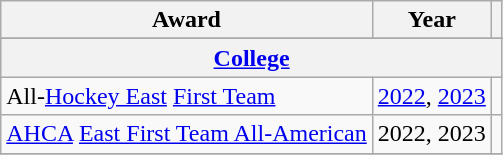<table class="wikitable">
<tr>
<th>Award</th>
<th>Year</th>
<th></th>
</tr>
<tr ALIGN="center" bgcolor="#e0e0e0">
</tr>
<tr ALIGN="center" bgcolor="#e0e0e0">
<th colspan="3"><a href='#'>College</a></th>
</tr>
<tr>
<td>All-<a href='#'>Hockey East</a> <a href='#'>First Team</a></td>
<td><a href='#'>2022</a>, <a href='#'>2023</a></td>
<td></td>
</tr>
<tr>
<td><a href='#'>AHCA</a> <a href='#'>East First Team All-American</a></td>
<td>2022, 2023</td>
<td></td>
</tr>
<tr>
</tr>
</table>
